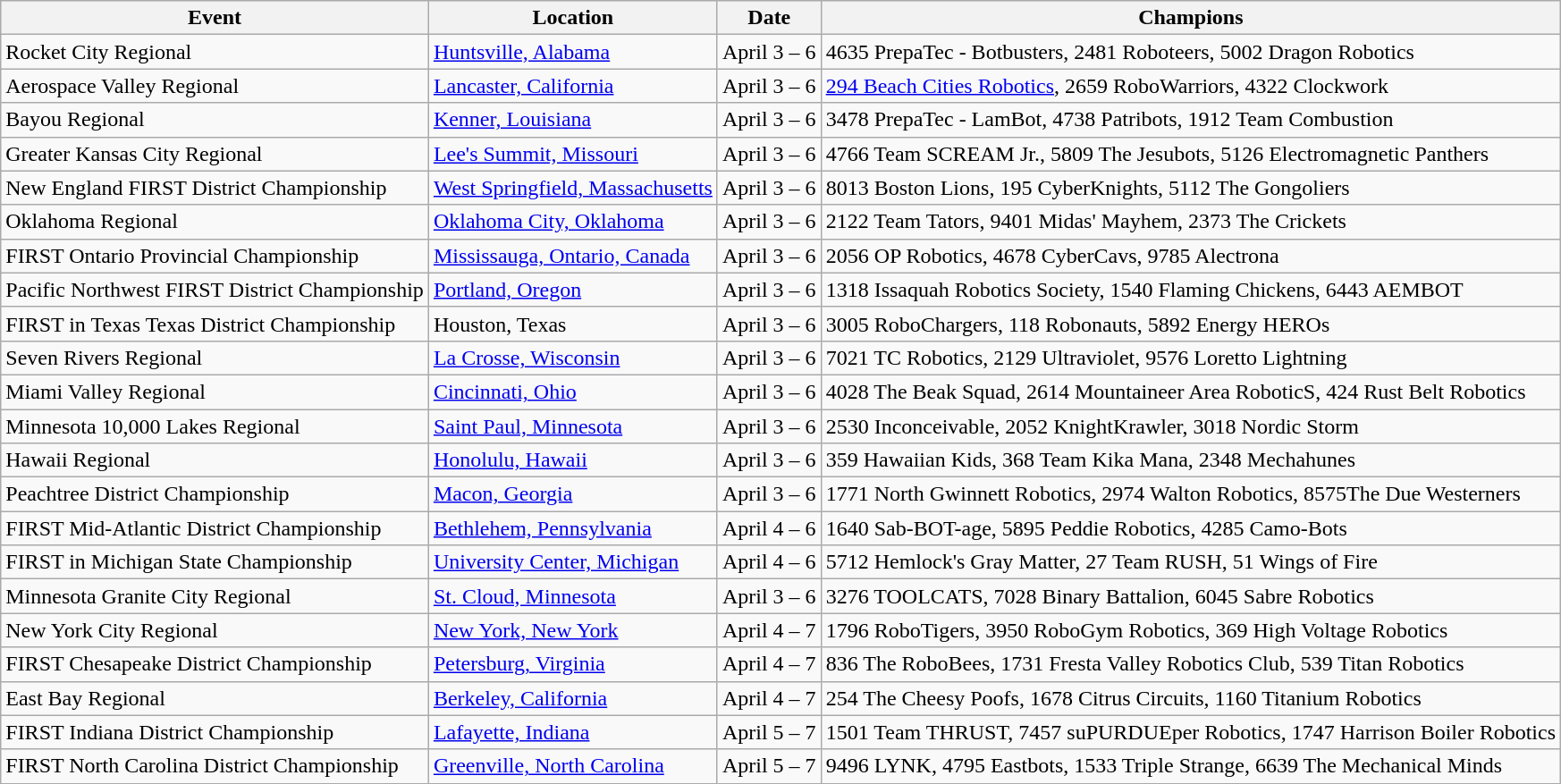<table class="wikitable">
<tr>
<th>Event</th>
<th>Location</th>
<th>Date</th>
<th>Champions</th>
</tr>
<tr>
<td>Rocket City Regional</td>
<td><a href='#'>Huntsville, Alabama</a></td>
<td>April 3 – 6</td>
<td>4635 PrepaTec - Botbusters, 2481 Roboteers, 5002 Dragon Robotics</td>
</tr>
<tr>
<td>Aerospace Valley Regional</td>
<td><a href='#'>Lancaster, California</a></td>
<td>April 3 – 6</td>
<td><a href='#'>294 Beach Cities Robotics</a>, 2659 RoboWarriors, 4322 Clockwork</td>
</tr>
<tr>
<td>Bayou Regional</td>
<td><a href='#'>Kenner, Louisiana</a></td>
<td>April 3 – 6</td>
<td>3478 PrepaTec - LamBot, 4738 Patribots, 1912 Team Combustion</td>
</tr>
<tr>
<td>Greater Kansas City Regional</td>
<td><a href='#'>Lee's Summit, Missouri</a></td>
<td>April 3 – 6</td>
<td>4766 Team SCREAM Jr., 5809 The Jesubots, 5126 Electromagnetic Panthers</td>
</tr>
<tr>
<td>New England FIRST District Championship</td>
<td><a href='#'>West Springfield, Massachusetts</a></td>
<td>April 3 – 6</td>
<td>8013 Boston Lions, 195 CyberKnights, 5112 The Gongoliers</td>
</tr>
<tr>
<td>Oklahoma Regional</td>
<td><a href='#'>Oklahoma City, Oklahoma</a></td>
<td>April 3 – 6</td>
<td>2122 Team Tators, 9401 Midas' Mayhem, 2373 The Crickets</td>
</tr>
<tr>
<td>FIRST Ontario Provincial Championship</td>
<td><a href='#'>Mississauga, Ontario, Canada</a></td>
<td>April 3 – 6</td>
<td>2056 OP Robotics, 4678 CyberCavs, 9785 Alectrona</td>
</tr>
<tr>
<td>Pacific Northwest FIRST District Championship</td>
<td><a href='#'>Portland, Oregon</a></td>
<td>April 3 – 6</td>
<td>1318 Issaquah Robotics Society, 1540 Flaming Chickens, 6443 AEMBOT</td>
</tr>
<tr>
<td>FIRST in Texas Texas District Championship</td>
<td>Houston, Texas</td>
<td>April 3 – 6</td>
<td>3005 RoboChargers, 118 Robonauts, 5892 Energy HEROs</td>
</tr>
<tr>
<td>Seven Rivers Regional</td>
<td><a href='#'>La Crosse, Wisconsin</a></td>
<td>April 3 – 6</td>
<td>7021 TC Robotics, 2129 Ultraviolet, 9576 Loretto Lightning</td>
</tr>
<tr>
<td>Miami Valley Regional</td>
<td><a href='#'>Cincinnati, Ohio</a></td>
<td>April 3 – 6</td>
<td>4028 The Beak Squad, 2614 Mountaineer Area RoboticS, 424 Rust Belt Robotics</td>
</tr>
<tr>
<td>Minnesota 10,000 Lakes Regional</td>
<td><a href='#'>Saint Paul, Minnesota</a></td>
<td>April 3 – 6</td>
<td>2530 Inconceivable, 2052 KnightKrawler, 3018 Nordic Storm</td>
</tr>
<tr>
<td>Hawaii Regional</td>
<td><a href='#'>Honolulu, Hawaii</a></td>
<td>April 3 – 6</td>
<td>359 Hawaiian Kids, 368 Team Kika Mana, 2348 Mechahunes</td>
</tr>
<tr>
<td>Peachtree District Championship</td>
<td><a href='#'>Macon, Georgia</a></td>
<td>April 3 – 6</td>
<td>1771 North Gwinnett Robotics, 2974 Walton Robotics, 8575The Due Westerners</td>
</tr>
<tr>
<td>FIRST Mid-Atlantic District Championship</td>
<td><a href='#'>Bethlehem, Pennsylvania</a></td>
<td>April 4 – 6</td>
<td>1640 Sab-BOT-age, 5895 Peddie Robotics, 4285 Camo-Bots</td>
</tr>
<tr>
<td>FIRST in Michigan State Championship</td>
<td><a href='#'>University Center, Michigan</a></td>
<td>April 4 – 6</td>
<td>5712 Hemlock's Gray Matter, 27 Team RUSH, 51 Wings of Fire</td>
</tr>
<tr>
<td>Minnesota Granite City Regional</td>
<td><a href='#'>St. Cloud, Minnesota</a></td>
<td>April 3 – 6</td>
<td>3276 TOOLCATS, 7028 Binary Battalion, 6045 Sabre Robotics</td>
</tr>
<tr>
<td>New York City Regional</td>
<td><a href='#'>New York, New York</a></td>
<td>April 4 – 7</td>
<td>1796 RoboTigers, 3950 RoboGym Robotics, 369 High Voltage Robotics</td>
</tr>
<tr>
<td>FIRST Chesapeake District Championship</td>
<td><a href='#'>Petersburg, Virginia</a></td>
<td>April 4 – 7</td>
<td>836 The RoboBees, 1731 Fresta Valley Robotics Club, 539 Titan Robotics</td>
</tr>
<tr>
<td>East Bay Regional</td>
<td><a href='#'>Berkeley, California</a></td>
<td>April 4 – 7</td>
<td>254 The Cheesy Poofs, 1678 Citrus Circuits, 1160 Titanium Robotics</td>
</tr>
<tr>
<td>FIRST Indiana District Championship</td>
<td><a href='#'>Lafayette, Indiana</a></td>
<td>April 5 – 7</td>
<td>1501 Team THRUST, 7457 suPURDUEper Robotics, 1747 Harrison Boiler Robotics</td>
</tr>
<tr>
<td>FIRST North Carolina District Championship</td>
<td><a href='#'>Greenville, North Carolina</a></td>
<td>April 5 – 7</td>
<td>9496 LYNK, 4795 Eastbots, 1533 Triple Strange, 6639 The Mechanical Minds</td>
</tr>
</table>
